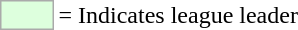<table>
<tr>
<td style="background:#DDFFDD; border:1px solid #aaa; width:2em;"></td>
<td>= Indicates league leader</td>
</tr>
</table>
